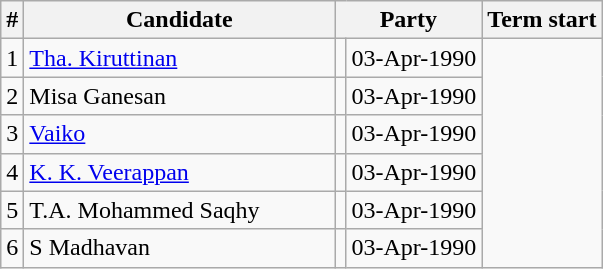<table class="wikitable">
<tr>
<th>#</th>
<th style="width:200px">Candidate</th>
<th colspan="2">Party</th>
<th>Term start</th>
</tr>
<tr>
<td>1</td>
<td><a href='#'>Tha. Kiruttinan</a></td>
<td></td>
<td>03-Apr-1990</td>
</tr>
<tr>
<td>2</td>
<td>Misa Ganesan</td>
<td></td>
<td>03-Apr-1990</td>
</tr>
<tr>
<td>3</td>
<td><a href='#'>Vaiko</a></td>
<td></td>
<td>03-Apr-1990</td>
</tr>
<tr>
<td>4</td>
<td><a href='#'>K. K. Veerappan</a></td>
<td></td>
<td>03-Apr-1990</td>
</tr>
<tr>
<td>5</td>
<td>T.A. Mohammed Saqhy</td>
<td></td>
<td>03-Apr-1990</td>
</tr>
<tr>
<td>6</td>
<td>S Madhavan</td>
<td></td>
<td>03-Apr-1990</td>
</tr>
</table>
